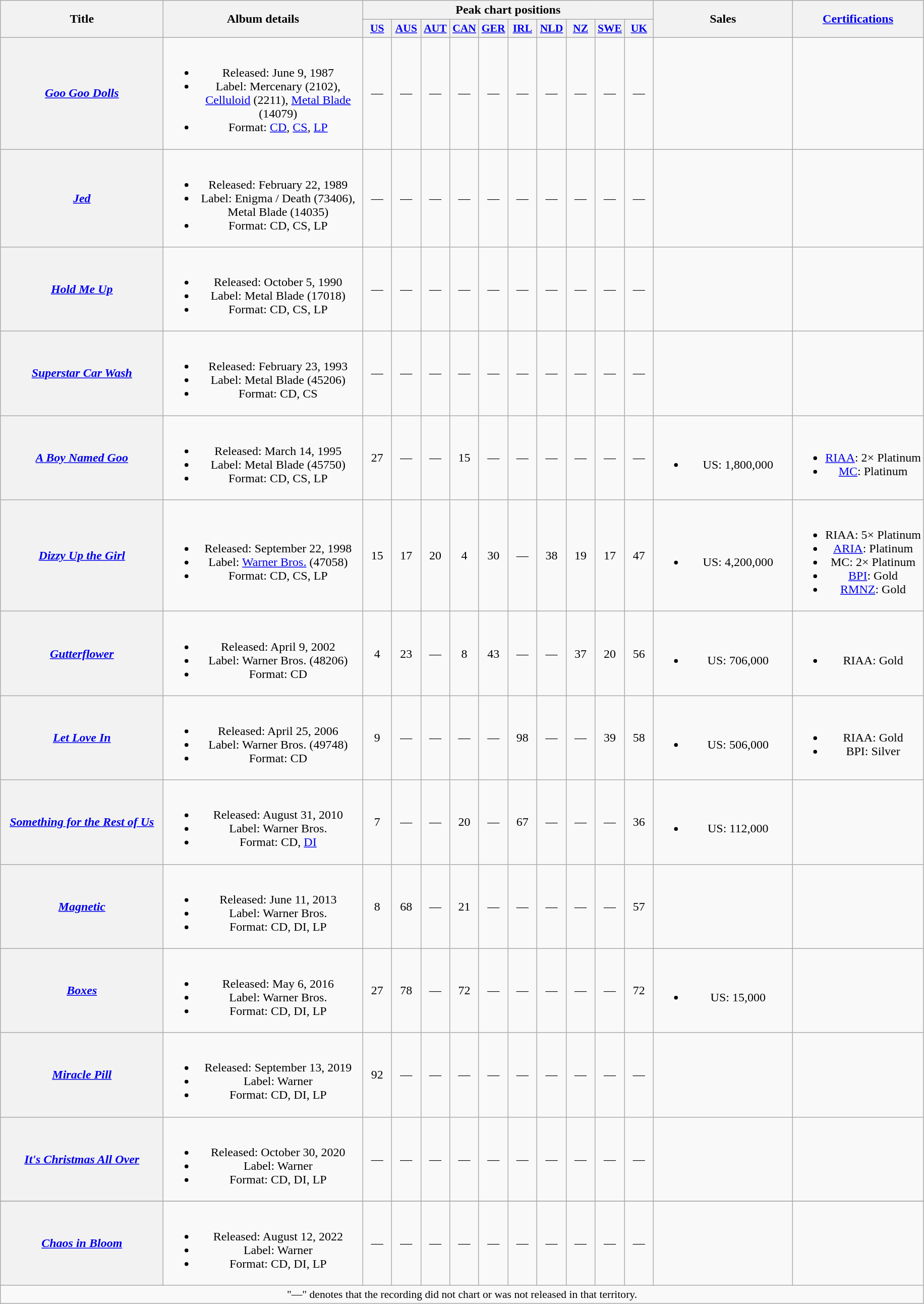<table class="wikitable plainrowheaders" style="text-align:center;">
<tr>
<th scope="col" rowspan="2" style="width:13em;">Title</th>
<th scope="col" rowspan="2" style="width:16em;">Album details</th>
<th scope="col" colspan="10">Peak chart positions</th>
<th scope="col" rowspan="2" style="width:11em;">Sales</th>
<th scope="col" rowspan="2"><a href='#'>Certifications</a></th>
</tr>
<tr>
<th scope="col" style="width:2.2em;font-size:90%;"><a href='#'>US</a><br></th>
<th scope="col" style="width:2.2em;font-size:90%;"><a href='#'>AUS</a><br></th>
<th scope="col" style="width:2.2em;font-size:90%;"><a href='#'>AUT</a><br></th>
<th scope="col" style="width:2.2em;font-size:90%;"><a href='#'>CAN</a><br></th>
<th scope="col" style="width:2.2em;font-size:90%;"><a href='#'>GER</a><br></th>
<th scope="col" style="width:2.2em;font-size:90%;"><a href='#'>IRL</a><br></th>
<th scope="col" style="width:2.2em;font-size:90%;"><a href='#'>NLD</a><br></th>
<th scope="col" style="width:2.2em;font-size:90%;"><a href='#'>NZ</a><br></th>
<th scope="col" style="width:2.2em;font-size:90%;"><a href='#'>SWE</a><br></th>
<th scope="col" style="width:2.2em;font-size:90%;"><a href='#'>UK</a><br></th>
</tr>
<tr>
<th scope="row"><em><a href='#'>Goo Goo Dolls</a></em></th>
<td><br><ul><li>Released: June 9, 1987</li><li>Label: Mercenary (2102), <a href='#'>Celluloid</a> (2211), <a href='#'>Metal Blade</a> (14079)</li><li>Format: <a href='#'>CD</a>, <a href='#'>CS</a>, <a href='#'>LP</a></li></ul></td>
<td>—</td>
<td>—</td>
<td>—</td>
<td>—</td>
<td>—</td>
<td>—</td>
<td>—</td>
<td>—</td>
<td>—</td>
<td>—</td>
<td></td>
<td></td>
</tr>
<tr>
<th scope="row"><em><a href='#'>Jed</a></em></th>
<td><br><ul><li>Released: February 22, 1989</li><li>Label: Enigma / Death (73406), Metal Blade (14035)</li><li>Format: CD, CS, LP</li></ul></td>
<td>—</td>
<td>—</td>
<td>—</td>
<td>—</td>
<td>—</td>
<td>—</td>
<td>—</td>
<td>—</td>
<td>—</td>
<td>—</td>
<td></td>
<td></td>
</tr>
<tr>
<th scope="row"><em><a href='#'>Hold Me Up</a></em></th>
<td><br><ul><li>Released: October 5, 1990</li><li>Label: Metal Blade (17018)</li><li>Format: CD, CS, LP</li></ul></td>
<td>—</td>
<td>—</td>
<td>—</td>
<td>—</td>
<td>—</td>
<td>—</td>
<td>—</td>
<td>—</td>
<td>—</td>
<td>—</td>
<td></td>
<td></td>
</tr>
<tr>
<th scope="row"><em><a href='#'>Superstar Car Wash</a></em></th>
<td><br><ul><li>Released: February 23, 1993</li><li>Label: Metal Blade (45206)</li><li>Format: CD, CS</li></ul></td>
<td>—</td>
<td>—</td>
<td>—</td>
<td>—</td>
<td>—</td>
<td>—</td>
<td>—</td>
<td>—</td>
<td>—</td>
<td>—</td>
<td></td>
<td></td>
</tr>
<tr>
<th scope="row"><em><a href='#'>A Boy Named Goo</a></em></th>
<td><br><ul><li>Released: March 14, 1995</li><li>Label: Metal Blade (45750)</li><li>Format: CD, CS, LP</li></ul></td>
<td>27</td>
<td>—</td>
<td>—</td>
<td>15</td>
<td>—</td>
<td>—</td>
<td>—</td>
<td>—</td>
<td>—</td>
<td>—</td>
<td><br><ul><li>US: 1,800,000</li></ul></td>
<td><br><ul><li><a href='#'>RIAA</a>: 2× Platinum</li><li><a href='#'>MC</a>: Platinum</li></ul></td>
</tr>
<tr>
<th scope="row"><em><a href='#'>Dizzy Up the Girl</a></em></th>
<td><br><ul><li>Released: September 22, 1998</li><li>Label: <a href='#'>Warner Bros.</a> (47058)</li><li>Format: CD, CS, LP</li></ul></td>
<td>15</td>
<td>17</td>
<td>20</td>
<td>4</td>
<td>30</td>
<td>—</td>
<td>38</td>
<td>19</td>
<td>17</td>
<td>47</td>
<td><br><ul><li>US: 4,200,000</li></ul></td>
<td><br><ul><li>RIAA: 5× Platinum</li><li><a href='#'>ARIA</a>: Platinum</li><li>MC: 2× Platinum</li><li><a href='#'>BPI</a>: Gold</li><li><a href='#'>RMNZ</a>: Gold</li></ul></td>
</tr>
<tr>
<th scope="row"><em><a href='#'>Gutterflower</a></em></th>
<td><br><ul><li>Released: April 9, 2002</li><li>Label: Warner Bros. (48206)</li><li>Format: CD</li></ul></td>
<td>4</td>
<td>23</td>
<td>—</td>
<td>8</td>
<td>43</td>
<td>—</td>
<td>—</td>
<td>37</td>
<td>20</td>
<td>56</td>
<td><br><ul><li>US: 706,000</li></ul></td>
<td><br><ul><li>RIAA: Gold</li></ul></td>
</tr>
<tr>
<th scope="row"><em><a href='#'>Let Love In</a></em></th>
<td><br><ul><li>Released: April 25, 2006</li><li>Label: Warner Bros. (49748)</li><li>Format: CD</li></ul></td>
<td>9</td>
<td>—</td>
<td>—</td>
<td>—</td>
<td>—</td>
<td>98</td>
<td>—</td>
<td>—</td>
<td>39</td>
<td>58</td>
<td><br><ul><li>US: 506,000</li></ul></td>
<td><br><ul><li>RIAA: Gold</li><li>BPI: Silver</li></ul></td>
</tr>
<tr>
<th scope="row"><em><a href='#'>Something for the Rest of Us</a></em></th>
<td><br><ul><li>Released: August 31, 2010</li><li>Label: Warner Bros.</li><li>Format: CD, <a href='#'>DI</a></li></ul></td>
<td>7</td>
<td>—</td>
<td>—</td>
<td>20</td>
<td>—</td>
<td>67</td>
<td>—</td>
<td>—</td>
<td>—</td>
<td>36</td>
<td><br><ul><li>US: 112,000</li></ul></td>
<td></td>
</tr>
<tr>
<th scope="row"><em><a href='#'>Magnetic</a></em></th>
<td><br><ul><li>Released: June 11, 2013</li><li>Label: Warner Bros.</li><li>Format: CD, DI, LP</li></ul></td>
<td>8</td>
<td>68</td>
<td>—</td>
<td>21</td>
<td>—</td>
<td>—</td>
<td>—</td>
<td>—</td>
<td>—</td>
<td>57</td>
<td></td>
<td></td>
</tr>
<tr>
<th scope="row"><em><a href='#'>Boxes</a></em></th>
<td><br><ul><li>Released: May 6, 2016</li><li>Label: Warner Bros.</li><li>Format: CD, DI, LP</li></ul></td>
<td>27</td>
<td>78</td>
<td>—</td>
<td>72</td>
<td>—</td>
<td>—</td>
<td>—</td>
<td>—</td>
<td>—</td>
<td>72</td>
<td><br><ul><li>US: 15,000</li></ul></td>
<td></td>
</tr>
<tr>
<th scope="row"><em><a href='#'>Miracle Pill</a></em></th>
<td><br><ul><li>Released: September 13, 2019</li><li>Label: Warner</li><li>Format: CD, DI, LP</li></ul></td>
<td>92</td>
<td>—</td>
<td>—</td>
<td>—</td>
<td>—</td>
<td>—</td>
<td>—</td>
<td>—</td>
<td>—</td>
<td>—</td>
<td></td>
<td></td>
</tr>
<tr>
<th scope="row"><em><a href='#'>It's Christmas All Over</a></em></th>
<td><br><ul><li>Released: October 30, 2020</li><li>Label: Warner</li><li>Format: CD, DI, LP</li></ul></td>
<td>—</td>
<td>—</td>
<td>—</td>
<td>—</td>
<td>—</td>
<td>—</td>
<td>—</td>
<td>—</td>
<td>—</td>
<td>—</td>
<td></td>
<td></td>
</tr>
<tr>
</tr>
<tr>
<th scope="row"><em><a href='#'>Chaos in Bloom</a></em></th>
<td><br><ul><li>Released: August 12, 2022</li><li>Label: Warner</li><li>Format: CD, DI, LP</li></ul></td>
<td>—</td>
<td>—</td>
<td>—</td>
<td>—</td>
<td>—</td>
<td>—</td>
<td>—</td>
<td>—</td>
<td>—</td>
<td>—</td>
<td></td>
<td></td>
</tr>
<tr>
<td colspan="14" style="font-size:90%">"—" denotes that the recording did not chart or was not released in that territory.</td>
</tr>
</table>
